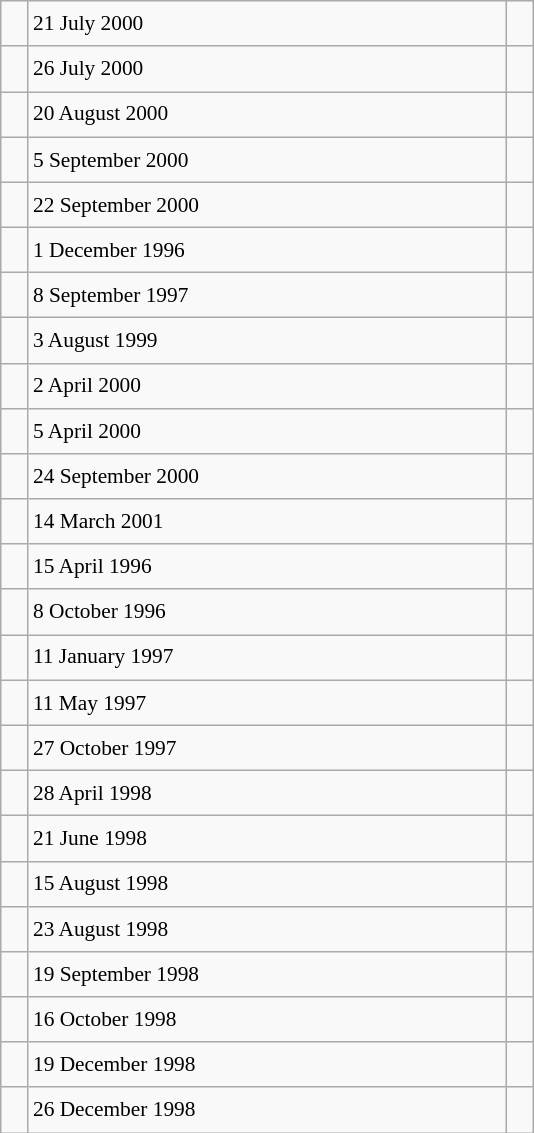<table class="wikitable" style="font-size: 89%; float: left; width: 25em; margin-right: 1em; line-height: 1.65em">
<tr>
<td></td>
<td>21 July 2000</td>
<td></td>
</tr>
<tr>
<td></td>
<td>26 July 2000</td>
<td></td>
</tr>
<tr>
<td></td>
<td>20 August 2000</td>
<td></td>
</tr>
<tr>
<td></td>
<td>5 September 2000</td>
<td></td>
</tr>
<tr>
<td></td>
<td>22 September 2000</td>
<td></td>
</tr>
<tr>
<td></td>
<td>1 December 1996</td>
<td></td>
</tr>
<tr>
<td></td>
<td>8 September 1997</td>
<td></td>
</tr>
<tr>
<td></td>
<td>3 August 1999</td>
<td></td>
</tr>
<tr>
<td></td>
<td>2 April 2000</td>
<td></td>
</tr>
<tr>
<td></td>
<td>5 April 2000</td>
<td></td>
</tr>
<tr>
<td></td>
<td>24 September 2000</td>
<td></td>
</tr>
<tr>
<td></td>
<td>14 March 2001</td>
<td></td>
</tr>
<tr>
<td></td>
<td>15 April 1996</td>
<td></td>
</tr>
<tr>
<td></td>
<td>8 October 1996</td>
<td></td>
</tr>
<tr>
<td></td>
<td>11 January 1997</td>
<td></td>
</tr>
<tr>
<td></td>
<td>11 May 1997</td>
<td></td>
</tr>
<tr>
<td></td>
<td>27 October 1997</td>
<td></td>
</tr>
<tr>
<td></td>
<td>28 April 1998</td>
<td></td>
</tr>
<tr>
<td></td>
<td>21 June 1998</td>
<td></td>
</tr>
<tr>
<td></td>
<td>15 August 1998</td>
<td></td>
</tr>
<tr>
<td></td>
<td>23 August 1998</td>
<td></td>
</tr>
<tr>
<td></td>
<td>19 September 1998</td>
<td></td>
</tr>
<tr>
<td></td>
<td>16 October 1998</td>
<td></td>
</tr>
<tr>
<td></td>
<td>19 December 1998</td>
<td></td>
</tr>
<tr>
<td></td>
<td>26 December 1998</td>
<td></td>
</tr>
</table>
